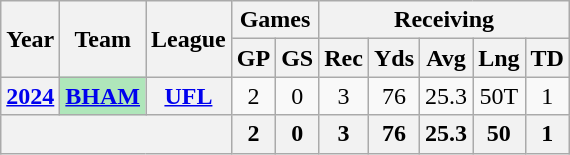<table class="wikitable" style="text-align:center;">
<tr>
<th rowspan="2">Year</th>
<th rowspan="2">Team</th>
<th rowspan="2">League</th>
<th colspan="2">Games</th>
<th colspan="5">Receiving</th>
</tr>
<tr>
<th>GP</th>
<th>GS</th>
<th>Rec</th>
<th>Yds</th>
<th>Avg</th>
<th>Lng</th>
<th>TD</th>
</tr>
<tr>
<th><a href='#'>2024</a></th>
<th style="background:#afe6ba;"><a href='#'>BHAM</a></th>
<th><a href='#'>UFL</a></th>
<td>2</td>
<td>0</td>
<td>3</td>
<td>76</td>
<td>25.3</td>
<td>50T</td>
<td>1</td>
</tr>
<tr>
<th colspan="3"></th>
<th>2</th>
<th>0</th>
<th>3</th>
<th>76</th>
<th>25.3</th>
<th>50</th>
<th>1</th>
</tr>
</table>
